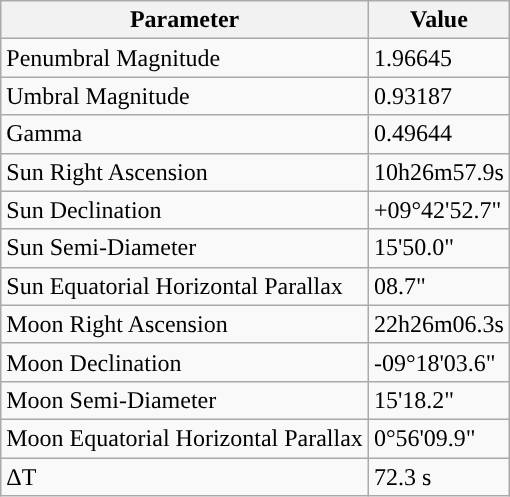<table class="wikitable">
<tr>
<th>Parameter</th>
<th>Value</th>
</tr>
<tr>
<td>Penumbral Magnitude</td>
<td>1.96645</td>
</tr>
<tr>
<td>Umbral Magnitude</td>
<td>0.93187</td>
</tr>
<tr>
<td>Gamma</td>
<td>0.49644</td>
</tr>
<tr>
<td>Sun Right Ascension</td>
<td>10h26m57.9s</td>
</tr>
<tr>
<td>Sun Declination</td>
<td>+09°42'52.7"</td>
</tr>
<tr>
<td>Sun Semi-Diameter</td>
<td>15'50.0"</td>
</tr>
<tr>
<td>Sun Equatorial Horizontal Parallax</td>
<td>08.7"</td>
</tr>
<tr>
<td>Moon Right Ascension</td>
<td>22h26m06.3s</td>
</tr>
<tr>
<td>Moon Declination</td>
<td>-09°18'03.6"</td>
</tr>
<tr>
<td>Moon Semi-Diameter</td>
<td>15'18.2"</td>
</tr>
<tr>
<td>Moon Equatorial Horizontal Parallax</td>
<td>0°56'09.9"</td>
</tr>
<tr>
<td>ΔT</td>
<td>72.3 s</td>
</tr>
</table>
